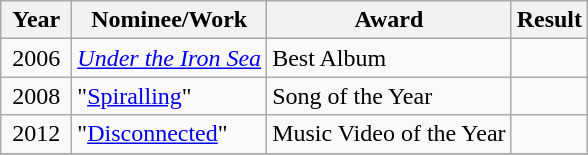<table class="wikitable">
<tr>
<th width="40">Year</th>
<th>Nominee/Work</th>
<th>Award</th>
<th>Result</th>
</tr>
<tr>
<td style="text-align:center;">2006</td>
<td><em><a href='#'>Under the Iron Sea</a></em></td>
<td>Best Album</td>
<td></td>
</tr>
<tr>
<td style="text-align:center;">2008</td>
<td>"<a href='#'>Spiralling</a>"</td>
<td>Song of the Year</td>
<td></td>
</tr>
<tr>
<td style="text-align:center;">2012</td>
<td>"<a href='#'>Disconnected</a>"</td>
<td>Music Video of the Year</td>
<td></td>
</tr>
<tr>
</tr>
</table>
